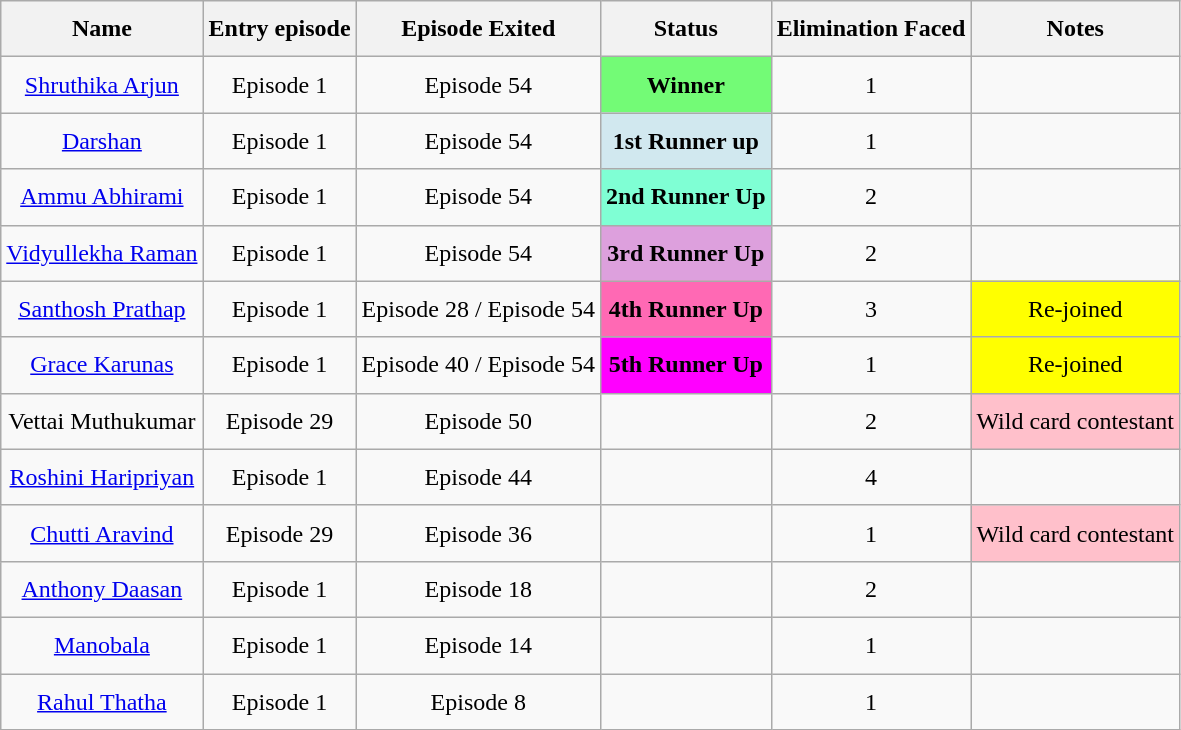<table class="wikitable sortable" style=" text-align:center; font-size:100%;  line-height:30px; width:auto;">
<tr>
<th>Name</th>
<th>Entry episode</th>
<th>Episode Exited</th>
<th>Status</th>
<th>Elimination Faced</th>
<th>Notes</th>
</tr>
<tr>
<td><a href='#'>Shruthika Arjun</a></td>
<td>Episode 1</td>
<td>Episode 54</td>
<td style="background:#73FB76";><strong> Winner</strong></td>
<td>1</td>
<td></td>
</tr>
<tr>
<td><a href='#'>Darshan</a></td>
<td>Episode 1</td>
<td>Episode 54</td>
<td style="background:#D1E8EF;"><strong>1st Runner up</strong></td>
<td>1</td>
<td></td>
</tr>
<tr>
<td><a href='#'>Ammu Abhirami</a></td>
<td>Episode 1</td>
<td>Episode 54</td>
<td Style="background:#7FFFD4;"><strong>2nd Runner Up</strong></td>
<td>2</td>
<td></td>
</tr>
<tr>
<td><a href='#'>Vidyullekha Raman</a></td>
<td>Episode 1</td>
<td>Episode 54</td>
<td Style="background:#DDA0DD;"><strong>3rd Runner Up</strong></td>
<td>2</td>
<td></td>
</tr>
<tr>
<td><a href='#'>Santhosh Prathap</a></td>
<td>Episode 1</td>
<td>Episode 28 / Episode 54</td>
<td Style="background:#FF69B4;"><strong>4th Runner Up</strong></td>
<td>3</td>
<td Style="background:yellow;">Re-joined</td>
</tr>
<tr>
<td><a href='#'>Grace Karunas</a></td>
<td>Episode 1</td>
<td>Episode 40 / Episode 54</td>
<td style="background:#FF00FF; text-align:center;"><strong>5th Runner Up</strong></td>
<td>1</td>
<td Style="background:yellow;">Re-joined</td>
</tr>
<tr>
<td>Vettai Muthukumar</td>
<td>Episode 29</td>
<td>Episode 50</td>
<td></td>
<td>2</td>
<td Style="background:pink;">Wild card contestant</td>
</tr>
<tr>
<td><a href='#'>Roshini Haripriyan</a></td>
<td>Episode 1</td>
<td>Episode 44</td>
<td></td>
<td>4</td>
<td></td>
</tr>
<tr>
<td><a href='#'>Chutti Aravind</a></td>
<td>Episode 29</td>
<td>Episode 36</td>
<td></td>
<td>1</td>
<td Style="background:pink;">Wild card contestant</td>
</tr>
<tr>
<td><a href='#'>Anthony Daasan</a></td>
<td>Episode 1</td>
<td>Episode 18</td>
<td></td>
<td>2</td>
<td></td>
</tr>
<tr>
<td><a href='#'>Manobala</a></td>
<td>Episode 1</td>
<td>Episode 14</td>
<td></td>
<td>1</td>
<td></td>
</tr>
<tr>
<td><a href='#'>Rahul Thatha</a></td>
<td>Episode 1</td>
<td>Episode 8</td>
<td></td>
<td>1</td>
<td></td>
</tr>
</table>
